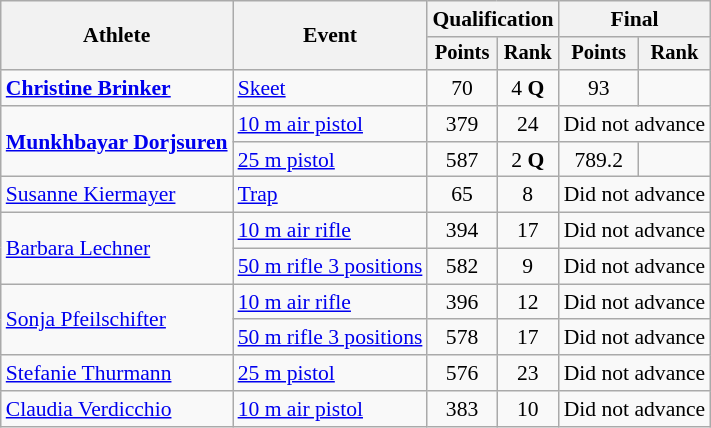<table class="wikitable" style="font-size:90%">
<tr>
<th rowspan="2">Athlete</th>
<th rowspan="2">Event</th>
<th colspan=2>Qualification</th>
<th colspan=2>Final</th>
</tr>
<tr style="font-size:95%">
<th>Points</th>
<th>Rank</th>
<th>Points</th>
<th>Rank</th>
</tr>
<tr align=center>
<td align=left><strong><a href='#'>Christine Brinker</a></strong></td>
<td align=left><a href='#'>Skeet</a></td>
<td>70</td>
<td>4 <strong>Q</strong></td>
<td>93</td>
<td></td>
</tr>
<tr align=center>
<td align=left rowspan=2><strong><a href='#'>Munkhbayar Dorjsuren</a></strong></td>
<td align=left><a href='#'>10 m air pistol</a></td>
<td>379</td>
<td>24</td>
<td colspan=2>Did not advance</td>
</tr>
<tr align=center>
<td align=left><a href='#'>25 m pistol</a></td>
<td>587</td>
<td>2 <strong>Q</strong></td>
<td>789.2</td>
<td></td>
</tr>
<tr align=center>
<td align=left><a href='#'>Susanne Kiermayer</a></td>
<td align=left><a href='#'>Trap</a></td>
<td>65</td>
<td>8</td>
<td colspan=2>Did not advance</td>
</tr>
<tr align=center>
<td align=left rowspan=2><a href='#'>Barbara Lechner</a></td>
<td align=left><a href='#'>10 m air rifle</a></td>
<td>394</td>
<td>17</td>
<td colspan=2>Did not advance</td>
</tr>
<tr align=center>
<td align=left><a href='#'>50 m rifle 3 positions</a></td>
<td>582</td>
<td>9</td>
<td colspan=2>Did not advance</td>
</tr>
<tr align=center>
<td align=left rowspan=2><a href='#'>Sonja Pfeilschifter</a></td>
<td align=left><a href='#'>10 m air rifle</a></td>
<td>396</td>
<td>12</td>
<td colspan=2>Did not advance</td>
</tr>
<tr align=center>
<td align=left><a href='#'>50 m rifle 3 positions</a></td>
<td>578</td>
<td>17</td>
<td colspan=2>Did not advance</td>
</tr>
<tr align=center>
<td align=left><a href='#'>Stefanie Thurmann</a></td>
<td align=left><a href='#'>25 m pistol</a></td>
<td>576</td>
<td>23</td>
<td colspan=2>Did not advance</td>
</tr>
<tr align=center>
<td align=left><a href='#'>Claudia Verdicchio</a></td>
<td align=left><a href='#'>10 m air pistol</a></td>
<td>383</td>
<td>10</td>
<td colspan=2>Did not advance</td>
</tr>
</table>
